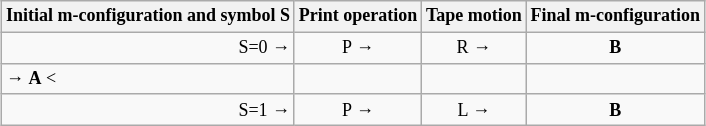<table class="wikitable" style="margin-left: auto; margin-right: auto; border: none;">
<tr style="font-size:9pt">
<th>Initial m-configuration and symbol S</th>
<th>Print operation</th>
<th>Tape motion</th>
<th>Final m-configuration</th>
</tr>
<tr style="font-size:9pt">
<td Height="12" align="right" valign="bottom">S=0 →</td>
<td align="center" valign="bottom">P →</td>
<td align="center" valign="bottom">R →</td>
<td style="font-weight:bold" align="center" valign="bottom">B</td>
</tr>
<tr style="font-size:9pt">
<td Height="12" valign="bottom">→ <strong>A</strong> <</td>
<td align="center" valign="bottom"></td>
<td align="center" valign="bottom"></td>
<td style="font-weight:bold" align="center" valign="bottom"></td>
</tr>
<tr style="font-size:9pt">
<td Height="12" align="right" valign="bottom">S=1 →</td>
<td align="center" valign="bottom">P →</td>
<td align="center" valign="bottom">L →</td>
<td style="font-weight:bold" align="center" valign="bottom">B</td>
</tr>
</table>
